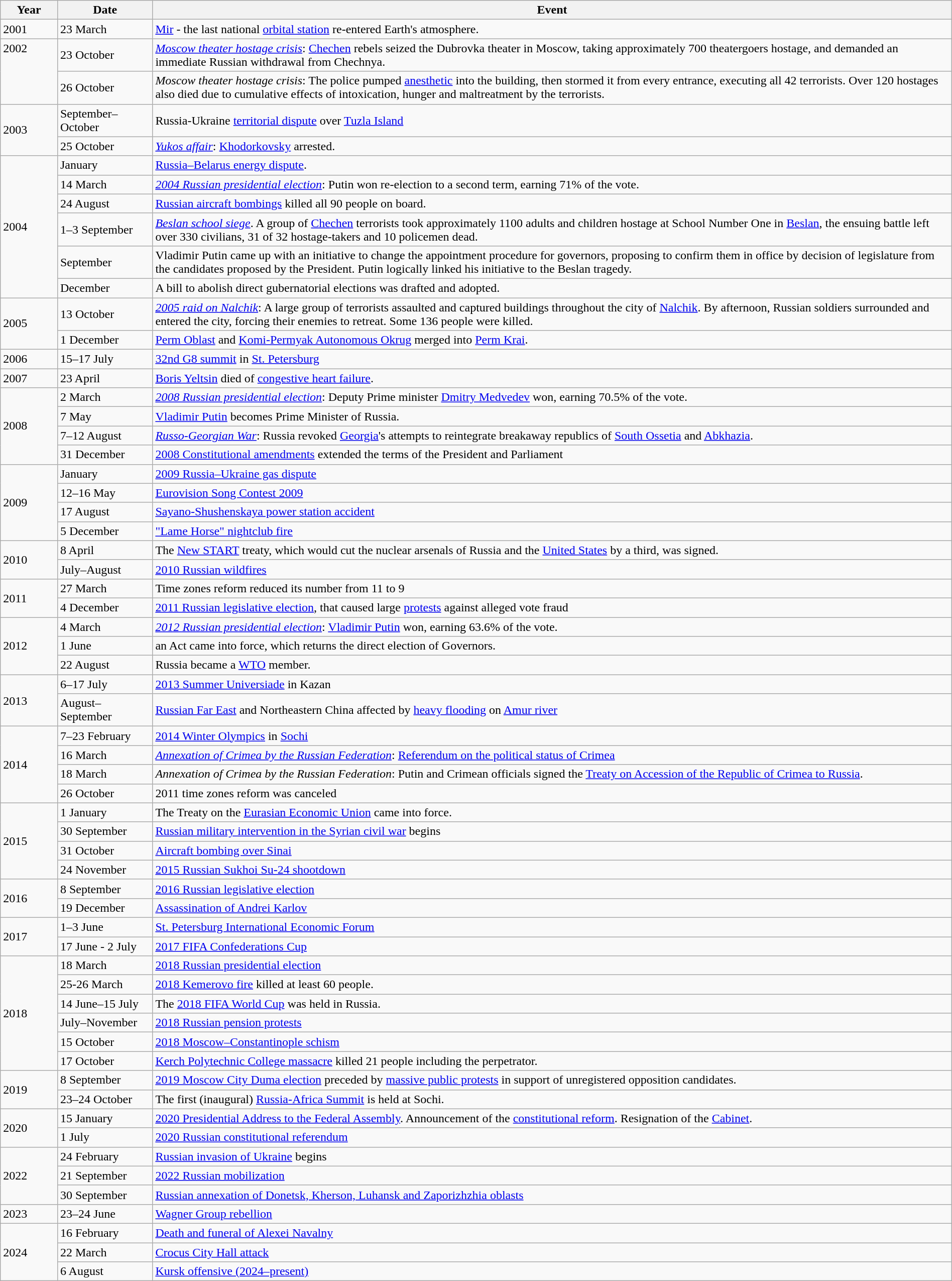<table class="wikitable" width="100%">
<tr>
<th style="width:6%">Year</th>
<th style="width:10%">Date</th>
<th>Event</th>
</tr>
<tr>
<td>2001</td>
<td>23 March</td>
<td><a href='#'>Mir</a> - the last national <a href='#'>orbital station</a> re-entered Earth's atmosphere.</td>
</tr>
<tr>
<td rowspan="2" valign="top">2002</td>
<td>23 October</td>
<td><em><a href='#'>Moscow theater hostage crisis</a></em>: <a href='#'>Chechen</a> rebels seized the Dubrovka theater in Moscow, taking approximately 700 theatergoers hostage, and demanded an immediate Russian withdrawal from Chechnya.</td>
</tr>
<tr>
<td>26 October</td>
<td><em>Moscow theater hostage crisis</em>: The police pumped <a href='#'>anesthetic</a> into the building, then stormed it from every entrance, executing all 42 terrorists. Over 120 hostages also died due to cumulative effects of intoxication, hunger and maltreatment by the terrorists.</td>
</tr>
<tr>
<td rowspan = 2>2003</td>
<td>September–October</td>
<td>Russia-Ukraine <a href='#'>territorial dispute</a> over <a href='#'>Tuzla Island</a></td>
</tr>
<tr>
<td>25 October</td>
<td><em><a href='#'>Yukos affair</a></em>: <a href='#'>Khodorkovsky</a> arrested.</td>
</tr>
<tr>
<td rowspan="6">2004</td>
<td>January</td>
<td><a href='#'>Russia–Belarus energy dispute</a>.</td>
</tr>
<tr>
<td>14 March</td>
<td><em><a href='#'>2004 Russian presidential election</a></em>: Putin won re-election to a second term, earning 71% of the vote.</td>
</tr>
<tr>
<td>24 August</td>
<td><a href='#'>Russian aircraft bombings</a> killed all 90 people on board.</td>
</tr>
<tr>
<td>1–3 September</td>
<td><em><a href='#'>Beslan school siege</a></em>. A group of <a href='#'>Chechen</a> terrorists took approximately 1100 adults and children hostage at School Number One in <a href='#'>Beslan</a>, the ensuing battle left over 330 civilians, 31 of 32 hostage-takers and 10 policemen dead.</td>
</tr>
<tr>
<td>September</td>
<td>Vladimir Putin came up with an initiative to change the appointment procedure for governors, proposing to confirm them in office by decision of legislature from the candidates proposed by the President. Putin logically linked his initiative to the Beslan tragedy.</td>
</tr>
<tr>
<td>December</td>
<td>A bill to abolish direct gubernatorial elections was drafted and adopted.</td>
</tr>
<tr>
<td rowspan="2">2005</td>
<td>13 October</td>
<td><em><a href='#'>2005 raid on Nalchik</a></em>: A large group of terrorists assaulted and captured buildings throughout the city of <a href='#'>Nalchik</a>. By afternoon, Russian soldiers surrounded and entered the city, forcing their enemies to retreat. Some 136 people were killed.</td>
</tr>
<tr>
<td>1 December</td>
<td><a href='#'>Perm Oblast</a> and <a href='#'>Komi-Permyak Autonomous Okrug</a> merged into <a href='#'>Perm Krai</a>.</td>
</tr>
<tr>
<td>2006</td>
<td>15–17 July</td>
<td><a href='#'>32nd G8 summit</a> in <a href='#'>St. Petersburg</a></td>
</tr>
<tr>
<td>2007</td>
<td>23 April</td>
<td><a href='#'>Boris Yeltsin</a> died of <a href='#'>congestive heart failure</a>.</td>
</tr>
<tr>
<td rowspan = 4>2008</td>
<td>2 March</td>
<td><em><a href='#'>2008 Russian presidential election</a></em>: Deputy Prime minister <a href='#'>Dmitry Medvedev</a> won, earning 70.5% of the vote.</td>
</tr>
<tr>
<td>7 May</td>
<td><a href='#'>Vladimir Putin</a> becomes Prime Minister of Russia.</td>
</tr>
<tr>
<td>7–12 August</td>
<td><em><a href='#'>Russo-Georgian War</a></em>: Russia revoked <a href='#'>Georgia</a>'s attempts to reintegrate breakaway republics of <a href='#'>South Ossetia</a> and <a href='#'>Abkhazia</a>.</td>
</tr>
<tr>
<td>31 December</td>
<td><a href='#'>2008 Constitutional amendments</a> extended the terms of the President and Parliament</td>
</tr>
<tr>
<td rowspan = 4>2009</td>
<td>January</td>
<td><a href='#'>2009 Russia–Ukraine gas dispute</a></td>
</tr>
<tr>
<td>12–16 May</td>
<td><a href='#'>Eurovision Song Contest 2009</a></td>
</tr>
<tr>
<td>17 August</td>
<td><a href='#'>Sayano-Shushenskaya power station accident</a></td>
</tr>
<tr>
<td>5 December</td>
<td><a href='#'>"Lame Horse" nightclub fire</a></td>
</tr>
<tr>
<td rowspan = 2>2010</td>
<td>8 April</td>
<td>The <a href='#'>New START</a> treaty, which would cut the nuclear arsenals of Russia and the <a href='#'>United States</a> by a third, was signed.</td>
</tr>
<tr>
<td>July–August</td>
<td><a href='#'>2010 Russian wildfires</a></td>
</tr>
<tr>
<td rowspan = 2>2011</td>
<td>27 March</td>
<td>Time zones reform reduced its number from 11 to 9</td>
</tr>
<tr>
<td>4 December</td>
<td><a href='#'>2011 Russian legislative election</a>, that caused large <a href='#'>protests</a> against alleged vote fraud</td>
</tr>
<tr>
<td rowspan = 3>2012</td>
<td>4 March</td>
<td><em><a href='#'>2012 Russian presidential election</a></em>: <a href='#'>Vladimir Putin</a> won, earning 63.6% of the vote.</td>
</tr>
<tr>
<td>1 June</td>
<td>an Act came into force, which returns the direct election of Governors.</td>
</tr>
<tr>
<td>22 August</td>
<td>Russia became a <a href='#'>WTO</a> member.</td>
</tr>
<tr>
<td rowspan = 2>2013</td>
<td>6–17 July</td>
<td><a href='#'>2013 Summer Universiade</a> in Kazan</td>
</tr>
<tr>
<td>August–September</td>
<td><a href='#'>Russian Far East</a> and Northeastern China affected by <a href='#'>heavy flooding</a> on <a href='#'>Amur river</a></td>
</tr>
<tr>
<td rowspan = 4>2014</td>
<td>7–23 February</td>
<td><a href='#'>2014 Winter Olympics</a> in <a href='#'>Sochi</a></td>
</tr>
<tr>
<td>16 March</td>
<td><em><a href='#'>Annexation of Crimea by the Russian Federation</a></em>: <a href='#'>Referendum on the political status of Crimea</a></td>
</tr>
<tr>
<td>18 March</td>
<td><em>Annexation of Crimea by the Russian Federation</em>: Putin and Crimean officials signed the <a href='#'>Treaty on Accession of the Republic of Crimea to Russia</a>.</td>
</tr>
<tr>
<td>26 October</td>
<td>2011 time zones reform was canceled</td>
</tr>
<tr>
<td rowspan = 4>2015</td>
<td>1 January</td>
<td>The Treaty on the <a href='#'>Eurasian Economic Union</a> came into force.</td>
</tr>
<tr>
<td>30 September</td>
<td><a href='#'>Russian military intervention in the Syrian civil war</a> begins</td>
</tr>
<tr>
<td>31 October</td>
<td><a href='#'>Aircraft bombing over Sinai</a></td>
</tr>
<tr>
<td>24 November</td>
<td><a href='#'>2015 Russian Sukhoi Su-24 shootdown</a></td>
</tr>
<tr>
<td rowspan = 2>2016</td>
<td>8 September</td>
<td><a href='#'>2016 Russian legislative election</a></td>
</tr>
<tr>
<td>19 December</td>
<td><a href='#'>Assassination of Andrei Karlov</a></td>
</tr>
<tr>
<td rowspan = 2>2017</td>
<td>1–3 June</td>
<td><a href='#'>St. Petersburg International Economic Forum</a></td>
</tr>
<tr>
<td>17 June - 2 July</td>
<td><a href='#'>2017 FIFA Confederations Cup</a></td>
</tr>
<tr>
<td rowspan = 6>2018</td>
<td>18 March</td>
<td><a href='#'>2018 Russian presidential election</a></td>
</tr>
<tr>
<td>25-26 March</td>
<td><a href='#'>2018 Kemerovo fire</a> killed at least 60 people.</td>
</tr>
<tr>
<td>14 June–15 July</td>
<td>The <a href='#'>2018 FIFA World Cup</a> was held in Russia.</td>
</tr>
<tr>
<td>July–November</td>
<td><a href='#'>2018 Russian pension protests</a></td>
</tr>
<tr>
<td>15 October</td>
<td><a href='#'>2018 Moscow–Constantinople schism</a></td>
</tr>
<tr>
<td>17 October</td>
<td><a href='#'>Kerch Polytechnic College massacre</a> killed 21 people including the perpetrator.</td>
</tr>
<tr>
<td rowspan = 2>2019</td>
<td>8 September</td>
<td><a href='#'>2019 Moscow City Duma election</a> preceded by <a href='#'>massive public protests</a> in support of unregistered opposition candidates.</td>
</tr>
<tr>
<td>23–24 October</td>
<td>The first (inaugural) <a href='#'>Russia-Africa Summit</a> is held at Sochi.</td>
</tr>
<tr>
<td rowspan = 2>2020</td>
<td>15 January</td>
<td><a href='#'>2020 Presidential Address to the Federal Assembly</a>. Announcement of the <a href='#'>constitutional reform</a>. Resignation of the <a href='#'>Cabinet</a>.</td>
</tr>
<tr>
<td>1 July</td>
<td><a href='#'>2020 Russian constitutional referendum</a></td>
</tr>
<tr>
<td rowspan = 3>2022</td>
<td>24 February</td>
<td><a href='#'>Russian invasion of Ukraine</a> begins</td>
</tr>
<tr>
<td>21 September</td>
<td><a href='#'>2022 Russian mobilization</a></td>
</tr>
<tr>
<td>30 September</td>
<td><a href='#'>Russian annexation of Donetsk, Kherson, Luhansk and Zaporizhzhia oblasts</a></td>
</tr>
<tr>
<td>2023</td>
<td>23–24 June</td>
<td><a href='#'>Wagner Group rebellion</a></td>
</tr>
<tr>
<td rowspan = 3>2024</td>
<td>16 February</td>
<td><a href='#'>Death and funeral of Alexei Navalny</a></td>
</tr>
<tr>
<td>22 March</td>
<td><a href='#'>Crocus City Hall attack</a></td>
</tr>
<tr>
<td>6 August</td>
<td><a href='#'>Kursk offensive (2024–present)</a></td>
</tr>
</table>
